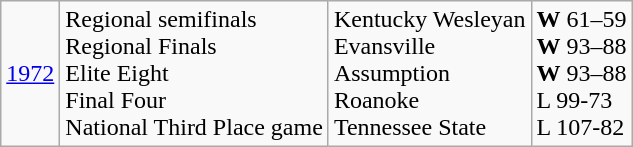<table class="wikitable">
<tr>
<td><a href='#'>1972</a></td>
<td>Regional semifinals<br>Regional Finals<br>Elite Eight<br>Final Four<br>National Third Place game</td>
<td>Kentucky Wesleyan<br>Evansville<br>Assumption<br>Roanoke<br>Tennessee State</td>
<td><strong>W</strong> 61–59 <br><strong>W</strong> 93–88 <br><strong>W</strong> 93–88 <br>L 99-73<br>L 107-82</td>
</tr>
</table>
